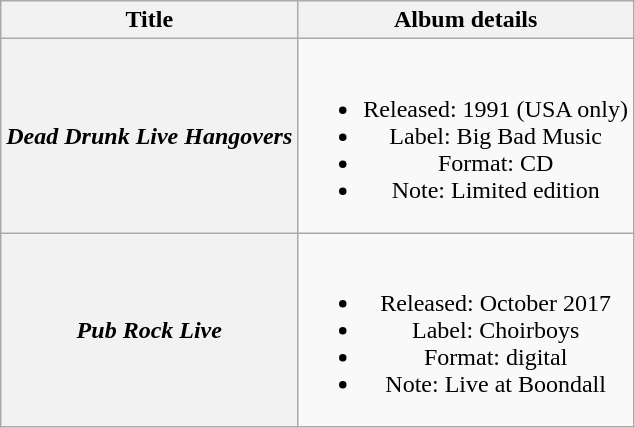<table class="wikitable plainrowheaders" style="text-align:center;" border="1">
<tr>
<th>Title</th>
<th>Album details</th>
</tr>
<tr>
<th scope="row"><em>Dead Drunk Live Hangovers</em></th>
<td><br><ul><li>Released: 1991 (USA only)</li><li>Label: Big Bad Music</li><li>Format: CD</li><li>Note: Limited edition</li></ul></td>
</tr>
<tr>
<th scope="row"><em>Pub Rock Live</em></th>
<td><br><ul><li>Released: October 2017</li><li>Label: Choirboys</li><li>Format: digital</li><li>Note: Live at Boondall</li></ul></td>
</tr>
</table>
